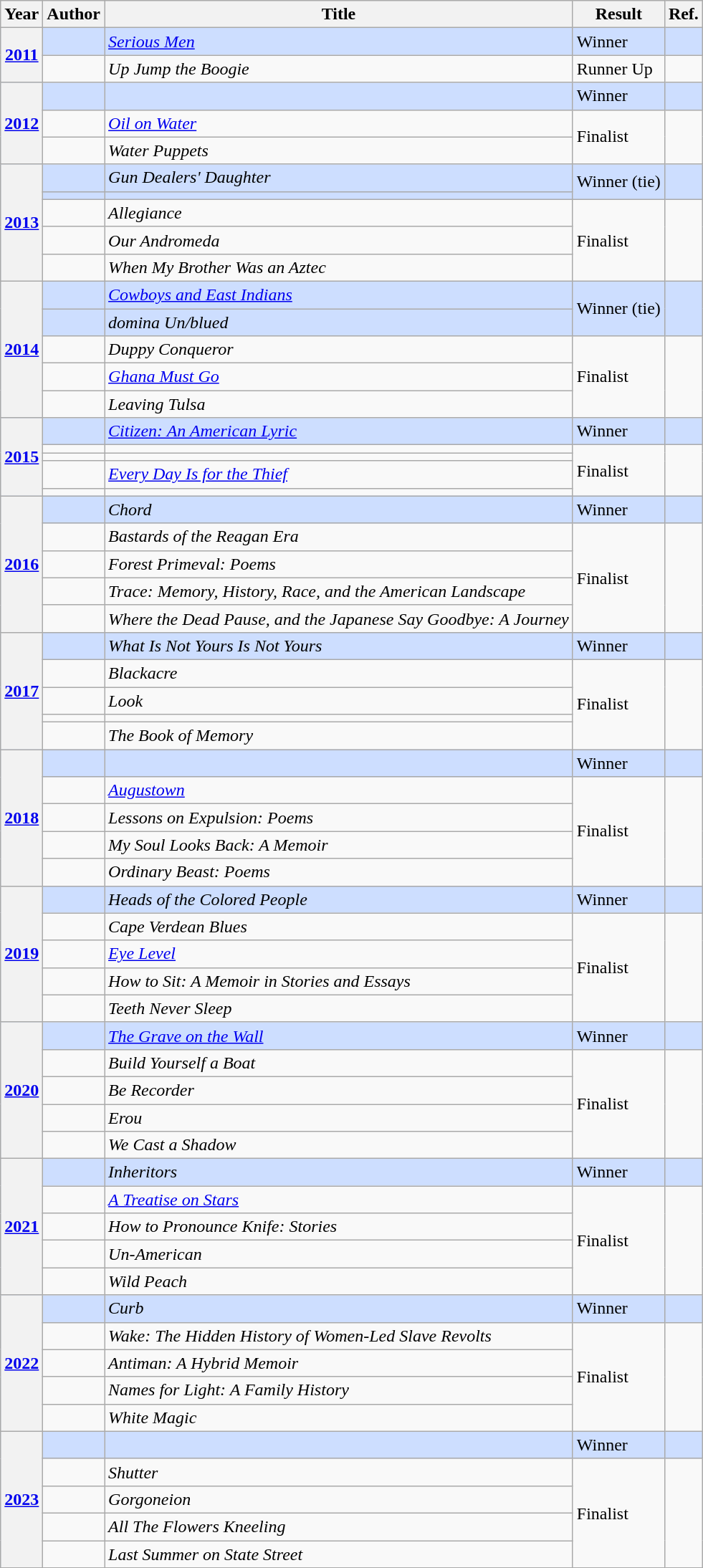<table class="wikitable sortable">
<tr>
<th>Year</th>
<th>Author</th>
<th>Title</th>
<th>Result</th>
<th>Ref.</th>
</tr>
<tr style="background:#cddeff">
<th rowspan="2"><a href='#'>2011</a></th>
<td></td>
<td><em><a href='#'>Serious Men</a></em></td>
<td>Winner</td>
<td></td>
</tr>
<tr>
<td></td>
<td><em>Up Jump the Boogie</em></td>
<td>Runner Up</td>
<td></td>
</tr>
<tr style="background:#cddeff">
<th rowspan="3"><a href='#'>2012</a></th>
<td></td>
<td><em></em></td>
<td>Winner</td>
<td></td>
</tr>
<tr>
<td></td>
<td><em><a href='#'>Oil on Water</a></em></td>
<td rowspan="2">Finalist</td>
<td rowspan="2"></td>
</tr>
<tr>
<td></td>
<td><em>Water Puppets</em></td>
</tr>
<tr style="background:#cddeff">
<th rowspan="5"><a href='#'>2013</a></th>
<td></td>
<td><em>Gun Dealers' Daughter</em></td>
<td rowspan="2">Winner (tie)</td>
<td rowspan="2"></td>
</tr>
<tr style="background:#cddeff">
<td></td>
<td><em></em></td>
</tr>
<tr>
<td></td>
<td><em>Allegiance</em></td>
<td rowspan="3">Finalist</td>
<td rowspan="3"></td>
</tr>
<tr>
<td></td>
<td><em>Our Andromeda</em></td>
</tr>
<tr>
<td></td>
<td><em>When My Brother Was an Aztec</em></td>
</tr>
<tr style="background:#cddeff">
<th rowspan="5"><a href='#'>2014</a></th>
<td></td>
<td><em><a href='#'>Cowboys and East Indians</a></em></td>
<td rowspan="2">Winner (tie)</td>
<td rowspan="2"></td>
</tr>
<tr style="background:#cddeff">
<td></td>
<td><em>domina Un/blued</em></td>
</tr>
<tr>
<td></td>
<td><em>Duppy Conqueror</em></td>
<td rowspan="3">Finalist</td>
<td rowspan="3"></td>
</tr>
<tr>
<td></td>
<td><em><a href='#'>Ghana Must Go</a></em></td>
</tr>
<tr>
<td></td>
<td><em>Leaving Tulsa</em></td>
</tr>
<tr style="background:#cddeff">
<th rowspan="5"><a href='#'>2015</a></th>
<td></td>
<td><em><a href='#'>Citizen: An American Lyric</a></em></td>
<td>Winner</td>
<td></td>
</tr>
<tr>
<td></td>
<td><em></em></td>
<td rowspan="4">Finalist</td>
<td rowspan="4"></td>
</tr>
<tr>
<td></td>
<td><em></em></td>
</tr>
<tr>
<td></td>
<td><em><a href='#'>Every Day Is for the Thief</a></em></td>
</tr>
<tr>
<td></td>
<td><em></em></td>
</tr>
<tr style="background:#cddeff">
<th rowspan="5"><a href='#'>2016</a></th>
<td></td>
<td><em>Chord</em></td>
<td>Winner</td>
<td></td>
</tr>
<tr>
<td></td>
<td><em>Bastards of the Reagan Era</em></td>
<td rowspan="4">Finalist</td>
<td rowspan="4"></td>
</tr>
<tr>
<td></td>
<td><em>Forest Primeval: Poems</em></td>
</tr>
<tr>
<td></td>
<td><em>Trace: Memory, History, Race, and the American Landscape</em></td>
</tr>
<tr>
<td></td>
<td><em>Where the Dead Pause, and the Japanese Say Goodbye: A Journey</em></td>
</tr>
<tr style="background:#cddeff">
<th rowspan="5"><a href='#'>2017</a></th>
<td></td>
<td><em>What Is Not Yours Is Not Yours</em></td>
<td>Winner</td>
<td></td>
</tr>
<tr>
<td></td>
<td><em>Blackacre</em></td>
<td rowspan="4">Finalist</td>
<td rowspan="4"></td>
</tr>
<tr>
<td></td>
<td><em>Look</em></td>
</tr>
<tr>
<td></td>
<td><em></em></td>
</tr>
<tr>
<td></td>
<td><em>The Book of Memory</em></td>
</tr>
<tr style="background:#cddeff">
<th rowspan="5"><a href='#'>2018</a></th>
<td></td>
<td><em></em></td>
<td>Winner</td>
<td></td>
</tr>
<tr>
<td></td>
<td><em><a href='#'>Augustown</a></em></td>
<td rowspan="4">Finalist</td>
<td rowspan="4"></td>
</tr>
<tr>
<td></td>
<td><em>Lessons on Expulsion: Poems</em></td>
</tr>
<tr>
<td></td>
<td><em>My Soul Looks Back: A Memoir</em></td>
</tr>
<tr>
<td></td>
<td><em>Ordinary Beast: Poems</em></td>
</tr>
<tr style="background:#cddeff">
<th rowspan="5"><a href='#'>2019</a></th>
<td></td>
<td><em>Heads of the Colored People</em></td>
<td>Winner</td>
<td></td>
</tr>
<tr>
<td></td>
<td><em>Cape Verdean Blues</em></td>
<td rowspan="4">Finalist</td>
<td rowspan="4"></td>
</tr>
<tr>
<td></td>
<td><a href='#'><em>Eye Level</em></a></td>
</tr>
<tr>
<td></td>
<td><em>How to Sit: A Memoir in Stories and Essays</em></td>
</tr>
<tr>
<td></td>
<td><em>Teeth Never Sleep</em></td>
</tr>
<tr style="background:#cddeff">
<th rowspan="5"><a href='#'>2020</a></th>
<td></td>
<td><em><a href='#'>The Grave on the Wall</a></em></td>
<td>Winner</td>
<td></td>
</tr>
<tr>
<td></td>
<td><em>Build Yourself a Boat</em></td>
<td rowspan="4">Finalist</td>
<td rowspan="4"></td>
</tr>
<tr>
<td></td>
<td><em>Be Recorder</em></td>
</tr>
<tr>
<td></td>
<td><em>Erou</em></td>
</tr>
<tr>
<td></td>
<td><em>We Cast a Shadow</em></td>
</tr>
<tr style="background:#cddeff">
<th rowspan="5"><a href='#'>2021</a></th>
<td></td>
<td><em>Inheritors</em></td>
<td>Winner</td>
<td></td>
</tr>
<tr>
<td></td>
<td><em><a href='#'>A Treatise on Stars</a></em></td>
<td rowspan="4">Finalist</td>
<td rowspan="4"></td>
</tr>
<tr>
<td></td>
<td><em>How to Pronounce Knife: Stories</em></td>
</tr>
<tr>
<td></td>
<td><em>Un-American</em></td>
</tr>
<tr>
<td></td>
<td><em>Wild Peach</em></td>
</tr>
<tr style="background:#cddeff">
<th rowspan="5"><a href='#'>2022</a></th>
<td></td>
<td><em>Curb</em></td>
<td>Winner</td>
<td></td>
</tr>
<tr>
<td></td>
<td><em>Wake: The Hidden History of Women-Led Slave Revolts</em></td>
<td rowspan="4">Finalist</td>
<td rowspan="4"></td>
</tr>
<tr>
<td></td>
<td><em>Antiman: A Hybrid Memoir</em></td>
</tr>
<tr>
<td></td>
<td><em>Names for Light: A Family History</em></td>
</tr>
<tr>
<td></td>
<td><em>White Magic</em></td>
</tr>
<tr style="background:#cddeff">
<th rowspan="5"><a href='#'>2023</a></th>
<td></td>
<td><em></em></td>
<td>Winner</td>
<td></td>
</tr>
<tr>
<td></td>
<td><em>Shutter</em></td>
<td rowspan="4">Finalist</td>
<td rowspan="4"></td>
</tr>
<tr>
<td></td>
<td><em>Gorgoneion</em></td>
</tr>
<tr>
<td></td>
<td><em>All The Flowers Kneeling</em></td>
</tr>
<tr>
<td></td>
<td><em>Last Summer on State Street</em></td>
</tr>
</table>
